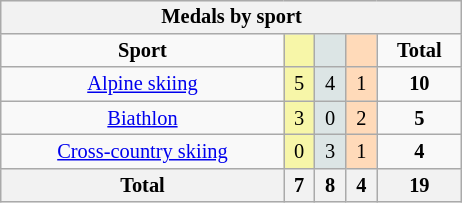<table class=wikitable style="font-size:85%; float:right; clear:right; min-width:308px">
<tr>
<th colspan=5>Medals by sport</th>
</tr>
<tr align="center">
<td><strong>Sport</strong></td>
<td bgcolor=#F7F6A8></td>
<td bgcolor=#DCE5E5></td>
<td bgcolor=#FFDAB9></td>
<td><strong>Total</strong></td>
</tr>
<tr align="center">
<td><a href='#'>Alpine skiing</a></td>
<td bgcolor=#F7F6A8>5</td>
<td bgcolor=#DCE5E5>4</td>
<td bgcolor=#FFDAB9>1</td>
<td><strong>10</strong></td>
</tr>
<tr align="center">
<td><a href='#'>Biathlon</a></td>
<td bgcolor=#F7F6A8>3</td>
<td bgcolor=#DCE5E5>0</td>
<td bgcolor=#FFDAB9>2</td>
<td><strong>5</strong></td>
</tr>
<tr align="center">
<td><a href='#'>Cross-country skiing</a></td>
<td bgcolor=#F7F6A8>0</td>
<td bgcolor=#DCE5E5>3</td>
<td bgcolor=#FFDAB9>1</td>
<td><strong>4</strong></td>
</tr>
<tr align="center">
<th>Total</th>
<th bgcolor=gold>7</th>
<th bgcolor=silver>8</th>
<th bgcolor=#C96>4</th>
<th>19</th>
</tr>
</table>
